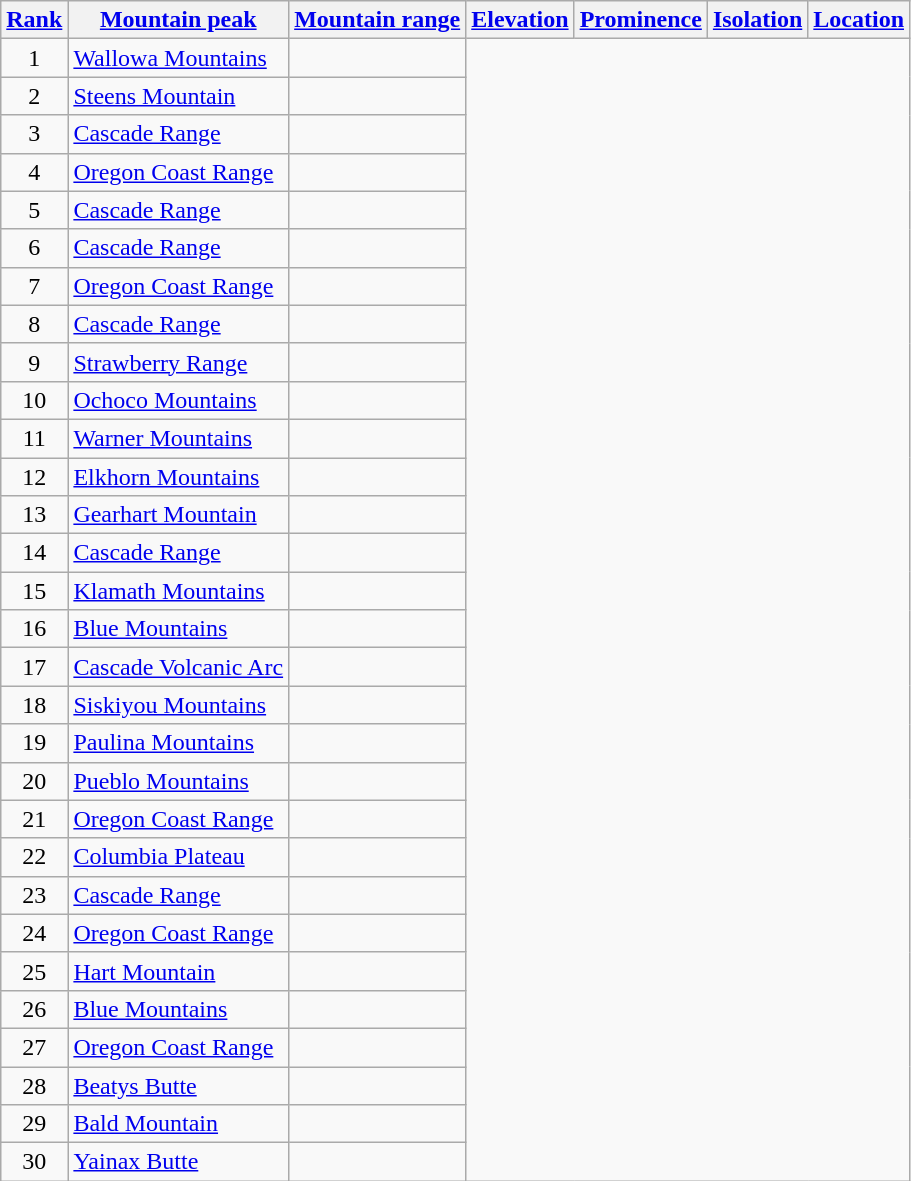<table class="wikitable sortable">
<tr>
<th><a href='#'>Rank</a></th>
<th><a href='#'>Mountain peak</a></th>
<th><a href='#'>Mountain range</a></th>
<th><a href='#'>Elevation</a></th>
<th><a href='#'>Prominence</a></th>
<th><a href='#'>Isolation</a></th>
<th><a href='#'>Location</a></th>
</tr>
<tr>
<td align=center>1<br></td>
<td><a href='#'>Wallowa Mountains</a><br></td>
<td></td>
</tr>
<tr>
<td align=center>2<br></td>
<td><a href='#'>Steens Mountain</a><br></td>
<td></td>
</tr>
<tr>
<td align=center>3<br></td>
<td><a href='#'>Cascade Range</a><br></td>
<td></td>
</tr>
<tr>
<td align=center>4<br></td>
<td><a href='#'>Oregon Coast Range</a><br></td>
<td></td>
</tr>
<tr>
<td align=center>5<br></td>
<td><a href='#'>Cascade Range</a><br></td>
<td></td>
</tr>
<tr>
<td align=center>6<br></td>
<td><a href='#'>Cascade Range</a><br></td>
<td></td>
</tr>
<tr>
<td align=center>7<br></td>
<td><a href='#'>Oregon Coast Range</a><br></td>
<td></td>
</tr>
<tr>
<td align=center>8<br></td>
<td><a href='#'>Cascade Range</a><br></td>
<td></td>
</tr>
<tr>
<td align=center>9<br></td>
<td><a href='#'>Strawberry Range</a><br></td>
<td></td>
</tr>
<tr>
<td align=center>10<br></td>
<td><a href='#'>Ochoco Mountains</a><br></td>
<td></td>
</tr>
<tr>
<td align=center>11<br></td>
<td><a href='#'>Warner Mountains</a><br></td>
<td></td>
</tr>
<tr>
<td align=center>12<br></td>
<td><a href='#'>Elkhorn Mountains</a><br></td>
<td></td>
</tr>
<tr>
<td align=center>13<br></td>
<td><a href='#'>Gearhart Mountain</a><br></td>
<td></td>
</tr>
<tr>
<td align=center>14<br></td>
<td><a href='#'>Cascade Range</a><br></td>
<td></td>
</tr>
<tr>
<td align=center>15<br></td>
<td><a href='#'>Klamath Mountains</a><br></td>
<td></td>
</tr>
<tr>
<td align=center>16<br></td>
<td><a href='#'>Blue Mountains</a><br></td>
<td></td>
</tr>
<tr>
<td align=center>17<br></td>
<td><a href='#'>Cascade Volcanic Arc</a><br></td>
<td></td>
</tr>
<tr>
<td align=center>18<br></td>
<td><a href='#'>Siskiyou Mountains</a><br></td>
<td></td>
</tr>
<tr>
<td align=center>19<br></td>
<td><a href='#'>Paulina Mountains</a><br></td>
<td></td>
</tr>
<tr>
<td align=center>20<br></td>
<td><a href='#'>Pueblo Mountains</a><br></td>
<td></td>
</tr>
<tr>
<td align=center>21<br></td>
<td><a href='#'>Oregon Coast Range</a><br></td>
<td></td>
</tr>
<tr>
<td align=center>22<br></td>
<td><a href='#'>Columbia Plateau</a><br></td>
<td></td>
</tr>
<tr>
<td align=center>23<br></td>
<td><a href='#'>Cascade Range</a><br></td>
<td></td>
</tr>
<tr>
<td align=center>24<br></td>
<td><a href='#'>Oregon Coast Range</a><br></td>
<td></td>
</tr>
<tr>
<td align=center>25<br></td>
<td><a href='#'>Hart Mountain</a><br></td>
<td></td>
</tr>
<tr>
<td align=center>26<br></td>
<td><a href='#'>Blue Mountains</a><br></td>
<td></td>
</tr>
<tr>
<td align=center>27<br></td>
<td><a href='#'>Oregon Coast Range</a><br></td>
<td></td>
</tr>
<tr>
<td align=center>28<br></td>
<td><a href='#'>Beatys Butte</a><br></td>
<td></td>
</tr>
<tr>
<td align=center>29<br></td>
<td><a href='#'>Bald Mountain</a><br></td>
<td></td>
</tr>
<tr>
<td align=center>30<br></td>
<td><a href='#'>Yainax Butte</a><br></td>
<td></td>
</tr>
</table>
